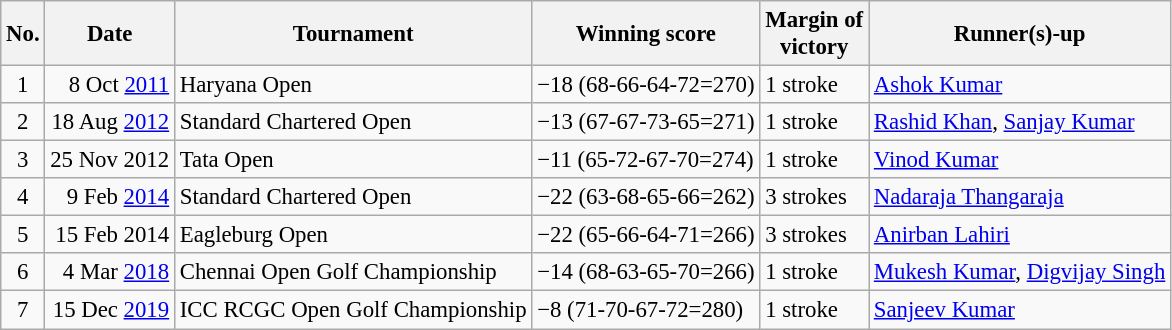<table class="wikitable" style="font-size:95%;">
<tr>
<th>No.</th>
<th>Date</th>
<th>Tournament</th>
<th>Winning score</th>
<th>Margin of<br>victory</th>
<th>Runner(s)-up</th>
</tr>
<tr>
<td align=center>1</td>
<td align=right>8 Oct <a href='#'>2011</a></td>
<td>Haryana Open</td>
<td>−18 (68-66-64-72=270)</td>
<td>1 stroke</td>
<td> <a href='#'>Ashok Kumar</a></td>
</tr>
<tr>
<td align=center>2</td>
<td align=right>18 Aug <a href='#'>2012</a></td>
<td>Standard Chartered Open</td>
<td>−13 (67-67-73-65=271)</td>
<td>1 stroke</td>
<td> <a href='#'>Rashid Khan</a>,  <a href='#'>Sanjay Kumar</a></td>
</tr>
<tr>
<td align=center>3</td>
<td align=right>25 Nov 2012</td>
<td>Tata Open</td>
<td>−11 (65-72-67-70=274)</td>
<td>1 stroke</td>
<td> <a href='#'>Vinod Kumar</a></td>
</tr>
<tr>
<td align=center>4</td>
<td align=right>9 Feb <a href='#'>2014</a></td>
<td>Standard Chartered Open</td>
<td>−22 (63-68-65-66=262)</td>
<td>3 strokes</td>
<td> <a href='#'>Nadaraja Thangaraja</a></td>
</tr>
<tr>
<td align=center>5</td>
<td align=right>15 Feb 2014</td>
<td>Eagleburg Open</td>
<td>−22 (65-66-64-71=266)</td>
<td>3 strokes</td>
<td> <a href='#'>Anirban Lahiri</a></td>
</tr>
<tr>
<td align=center>6</td>
<td align=right>4 Mar <a href='#'>2018</a></td>
<td>Chennai Open Golf Championship</td>
<td>−14 (68-63-65-70=266)</td>
<td>1 stroke</td>
<td> <a href='#'>Mukesh Kumar</a>,  <a href='#'>Digvijay Singh</a></td>
</tr>
<tr>
<td align=center>7</td>
<td align=right>15 Dec <a href='#'>2019</a></td>
<td>ICC RCGC Open Golf Championship</td>
<td>−8 (71-70-67-72=280)</td>
<td>1 stroke</td>
<td> <a href='#'>Sanjeev Kumar</a></td>
</tr>
</table>
